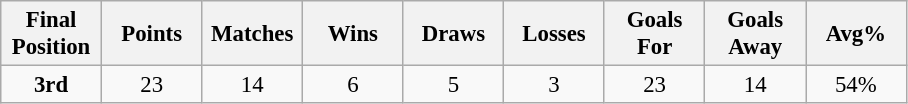<table class="wikitable" style="font-size: 95%; text-align: center;">
<tr>
<th width=60>Final Position</th>
<th width=60>Points</th>
<th width=60>Matches</th>
<th width=60>Wins</th>
<th width=60>Draws</th>
<th width=60>Losses</th>
<th width=60>Goals For</th>
<th width=60>Goals Away</th>
<th width=60>Avg%</th>
</tr>
<tr>
<td><strong>3rd</strong></td>
<td>23</td>
<td>14</td>
<td>6</td>
<td>5</td>
<td>3</td>
<td>23</td>
<td>14</td>
<td>54%</td>
</tr>
</table>
